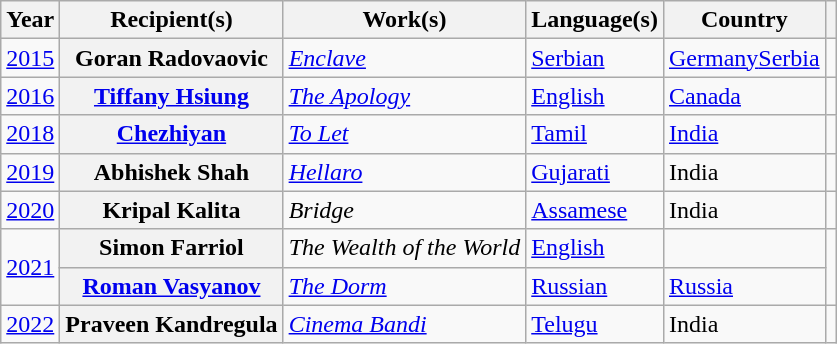<table class="wikitable plainrowheaders sortable">
<tr>
<th scope="col">Year</th>
<th scope="col">Recipient(s)</th>
<th scope="col">Work(s)</th>
<th scope="col">Language(s)</th>
<th>Country</th>
<th scope="col" class="unsortable" style="text-align:center;"></th>
</tr>
<tr>
<td><a href='#'>2015<br></a></td>
<th scope="row">Goran Radovaovic</th>
<td><em><a href='#'>Enclave</a></em></td>
<td><a href='#'>Serbian</a></td>
<td><a href='#'>Germany</a><a href='#'>Serbia</a></td>
<td></td>
</tr>
<tr>
<td><a href='#'>2016<br></a></td>
<th scope="row"><a href='#'>Tiffany Hsiung</a></th>
<td><em><a href='#'>The Apology</a></em></td>
<td><a href='#'>English</a></td>
<td><a href='#'>Canada</a></td>
<td></td>
</tr>
<tr>
<td><a href='#'>2018<br></a></td>
<th scope="row"><a href='#'>Chezhiyan</a></th>
<td><em><a href='#'>To Let</a></em></td>
<td><a href='#'>Tamil</a></td>
<td><a href='#'>India</a></td>
<td></td>
</tr>
<tr>
<td><a href='#'>2019<br></a></td>
<th scope="row">Abhishek Shah</th>
<td><em><a href='#'>Hellaro</a></em></td>
<td><a href='#'>Gujarati</a></td>
<td>India</td>
<td></td>
</tr>
<tr>
<td><a href='#'>2020<br></a></td>
<th scope="row">Kripal Kalita</th>
<td><em>Bridge</em></td>
<td><a href='#'>Assamese</a></td>
<td>India</td>
<td></td>
</tr>
<tr>
<td rowspan="2"><a href='#'>2021<br></a></td>
<th scope="row">Simon Farriol</th>
<td><em>The Wealth of the World</em></td>
<td><a href='#'>English</a></td>
<td></td>
<td rowspan="2"></td>
</tr>
<tr>
<th scope="row"><a href='#'>Roman Vasyanov</a></th>
<td><em><a href='#'>The Dorm</a></em></td>
<td><a href='#'>Russian</a></td>
<td><a href='#'>Russia</a></td>
</tr>
<tr>
<td><a href='#'>2022<br></a></td>
<th scope="row">Praveen Kandregula</th>
<td><em><a href='#'>Cinema Bandi</a></em></td>
<td><a href='#'>Telugu</a></td>
<td>India</td>
<td></td>
</tr>
</table>
